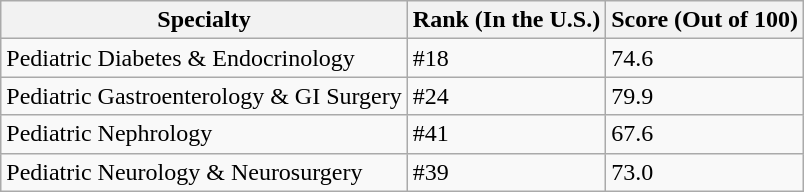<table class="wikitable">
<tr>
<th>Specialty</th>
<th>Rank (In the U.S.)</th>
<th>Score (Out of 100)</th>
</tr>
<tr>
<td>Pediatric Diabetes & Endocrinology</td>
<td>#18</td>
<td>74.6</td>
</tr>
<tr>
<td>Pediatric Gastroenterology & GI Surgery</td>
<td>#24</td>
<td>79.9</td>
</tr>
<tr>
<td>Pediatric Nephrology</td>
<td>#41</td>
<td>67.6</td>
</tr>
<tr>
<td>Pediatric Neurology & Neurosurgery</td>
<td>#39</td>
<td>73.0</td>
</tr>
</table>
